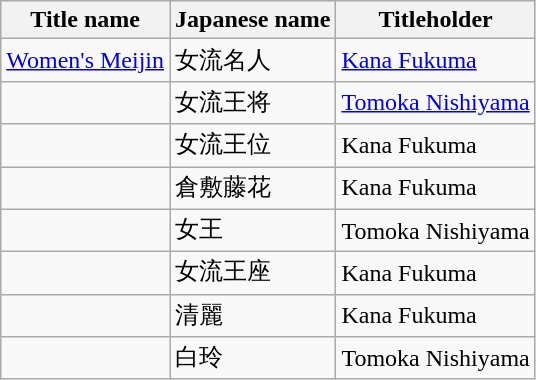<table class='wikitable'>
<tr>
<th>Title name</th>
<th>Japanese name</th>
<th>Titleholder</th>
</tr>
<tr>
<td><a href='#'>Women's Meijin</a></td>
<td>女流名人</td>
<td><a href='#'>Kana Fukuma</a></td>
</tr>
<tr>
<td></td>
<td>女流王将</td>
<td><a href='#'>Tomoka Nishiyama</a></td>
</tr>
<tr>
<td></td>
<td>女流王位</td>
<td>Kana Fukuma</td>
</tr>
<tr>
<td></td>
<td>倉敷藤花</td>
<td>Kana Fukuma</td>
</tr>
<tr>
<td></td>
<td>女王</td>
<td>Tomoka Nishiyama</td>
</tr>
<tr>
<td></td>
<td>女流王座</td>
<td>Kana Fukuma</td>
</tr>
<tr>
<td></td>
<td>清麗</td>
<td>Kana Fukuma</td>
</tr>
<tr>
<td></td>
<td>白玲</td>
<td>Tomoka Nishiyama</td>
</tr>
</table>
